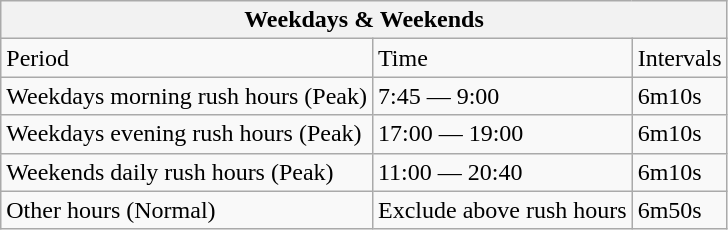<table class="wikitable">
<tr>
<th colspan=3 align=center>Weekdays & Weekends</th>
</tr>
<tr>
<td>Period</td>
<td>Time</td>
<td>Intervals</td>
</tr>
<tr>
<td>Weekdays morning rush hours (Peak)</td>
<td>7:45 — 9:00</td>
<td>6m10s</td>
</tr>
<tr>
<td>Weekdays evening rush hours (Peak)</td>
<td>17:00 — 19:00</td>
<td>6m10s</td>
</tr>
<tr>
<td>Weekends daily rush hours (Peak)</td>
<td>11:00 — 20:40</td>
<td>6m10s</td>
</tr>
<tr>
<td>Other hours (Normal)</td>
<td>Exclude above rush hours</td>
<td>6m50s</td>
</tr>
</table>
